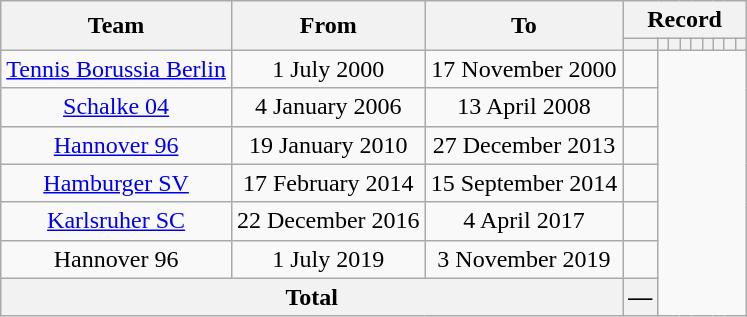<table class="wikitable" style="text-align: center">
<tr>
<th rowspan="2">Team</th>
<th rowspan="2">From</th>
<th rowspan="2">To</th>
<th colspan="9">Record</th>
</tr>
<tr>
<th></th>
<th></th>
<th></th>
<th></th>
<th></th>
<th></th>
<th></th>
<th></th>
<th></th>
</tr>
<tr>
<td><a href='#'>Tennis Borussia Berlin</a></td>
<td>1 July 2000</td>
<td>17 November 2000<br></td>
<td></td>
</tr>
<tr>
<td><a href='#'>Schalke 04</a></td>
<td>4 January 2006</td>
<td>13 April 2008<br></td>
<td></td>
</tr>
<tr>
<td><a href='#'>Hannover 96</a></td>
<td>19 January 2010</td>
<td>27 December 2013<br></td>
<td></td>
</tr>
<tr>
<td><a href='#'>Hamburger SV</a></td>
<td>17 February 2014</td>
<td>15 September 2014<br></td>
<td></td>
</tr>
<tr>
<td><a href='#'>Karlsruher SC</a></td>
<td>22 December 2016</td>
<td>4 April 2017<br></td>
<td></td>
</tr>
<tr>
<td>Hannover 96</td>
<td>1 July 2019</td>
<td>3 November 2019<br></td>
<td></td>
</tr>
<tr>
<th colspan="3">Total<br></th>
<th>—</th>
</tr>
</table>
